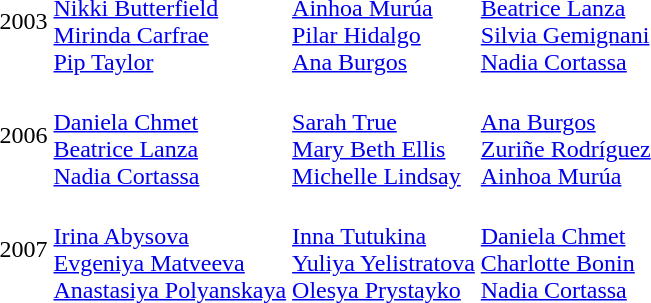<table>
<tr>
<td align="center">2003</td>
<td><br><a href='#'>Nikki Butterfield</a><br><a href='#'>Mirinda Carfrae</a><br><a href='#'>Pip Taylor</a></td>
<td><br><a href='#'>Ainhoa Murúa</a><br><a href='#'>Pilar Hidalgo</a><br><a href='#'>Ana Burgos</a></td>
<td><br><a href='#'>Beatrice Lanza</a><br><a href='#'>Silvia Gemignani</a><br><a href='#'>Nadia Cortassa</a></td>
</tr>
<tr>
<td align="center">2006</td>
<td><br><a href='#'>Daniela Chmet</a><br><a href='#'>Beatrice Lanza</a><br><a href='#'>Nadia Cortassa</a></td>
<td><br><a href='#'>Sarah True</a><br><a href='#'>Mary Beth Ellis</a><br><a href='#'>Michelle Lindsay</a></td>
<td><br><a href='#'>Ana Burgos</a><br><a href='#'>Zuriñe Rodríguez</a><br><a href='#'>Ainhoa Murúa</a></td>
</tr>
<tr>
<td align="center">2007</td>
<td><br><a href='#'>Irina Abysova</a><br><a href='#'>Evgeniya Matveeva</a><br><a href='#'>Anastasiya Polyanskaya</a></td>
<td><br><a href='#'>Inna Tutukina</a><br><a href='#'>Yuliya Yelistratova</a><br><a href='#'>Olesya Prystayko</a></td>
<td><br><a href='#'>Daniela Chmet</a><br><a href='#'>Charlotte Bonin</a><br><a href='#'>Nadia Cortassa</a></td>
</tr>
</table>
